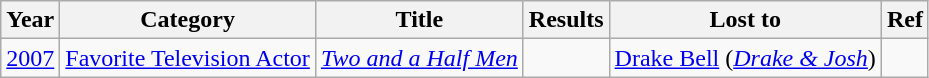<table class="wikitable">
<tr>
<th>Year</th>
<th>Category</th>
<th>Title</th>
<th>Results</th>
<th>Lost to</th>
<th>Ref</th>
</tr>
<tr>
<td><a href='#'>2007</a></td>
<td><a href='#'>Favorite Television Actor</a></td>
<td><em><a href='#'>Two and a Half Men</a></em></td>
<td></td>
<td><a href='#'>Drake Bell</a> (<em><a href='#'>Drake & Josh</a></em>)</td>
<td></td>
</tr>
</table>
